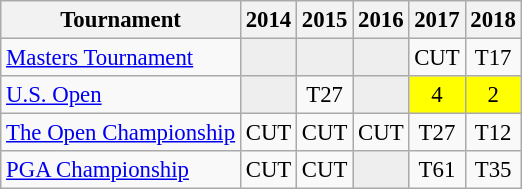<table class="wikitable" style="font-size:95%;text-align:center;">
<tr>
<th>Tournament</th>
<th>2014</th>
<th>2015</th>
<th>2016</th>
<th>2017</th>
<th>2018</th>
</tr>
<tr>
<td align=left><a href='#'>Masters Tournament</a></td>
<td style="background:#eeeeee;"></td>
<td style="background:#eeeeee;"></td>
<td style="background:#eeeeee;"></td>
<td>CUT</td>
<td>T17</td>
</tr>
<tr>
<td align=left><a href='#'>U.S. Open</a></td>
<td style="background:#eeeeee;"></td>
<td>T27</td>
<td style="background:#eeeeee;"></td>
<td style="background:yellow;">4</td>
<td style="background:yellow;">2</td>
</tr>
<tr>
<td align=left><a href='#'>The Open Championship</a></td>
<td>CUT</td>
<td>CUT</td>
<td>CUT</td>
<td>T27</td>
<td>T12</td>
</tr>
<tr>
<td align=left><a href='#'>PGA Championship</a></td>
<td>CUT</td>
<td>CUT</td>
<td style="background:#eeeeee;"></td>
<td>T61</td>
<td>T35</td>
</tr>
</table>
